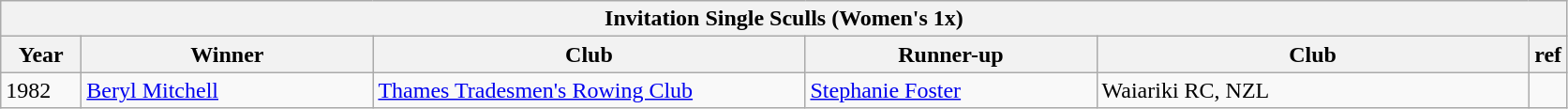<table class="wikitable">
<tr>
<th colspan=6>Invitation Single Sculls (Women's 1x)</th>
</tr>
<tr>
<th width=50>Year</th>
<th width=200>Winner</th>
<th width=300>Club</th>
<th width=200>Runner-up</th>
<th width=300>Club</th>
<th width=20>ref</th>
</tr>
<tr>
<td>1982</td>
<td><a href='#'>Beryl Mitchell</a></td>
<td><a href='#'>Thames Tradesmen's Rowing Club</a></td>
<td><a href='#'>Stephanie Foster</a></td>
<td>Waiariki RC, NZL</td>
<td></td>
</tr>
</table>
